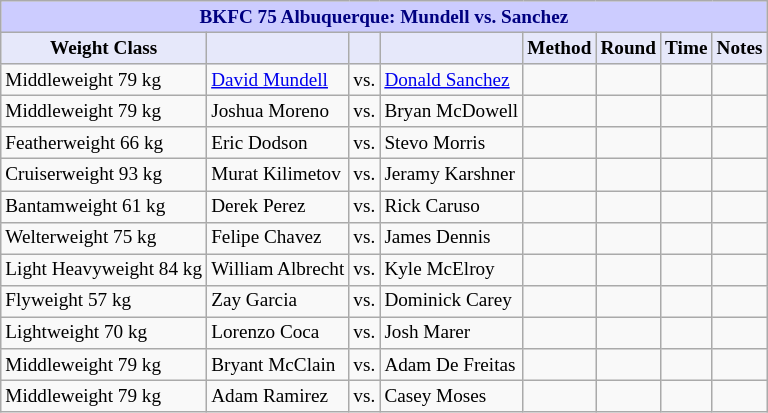<table class="wikitable" style="font-size: 80%;">
<tr>
<th colspan="8" style="background-color: #ccf; color: #000080; text-align: center;"><strong>BKFC 75 Albuquerque: Mundell vs. Sanchez</strong></th>
</tr>
<tr>
<th colspan="1" style="background-color: #E6E8FA; color: #000000; text-align: center;">Weight Class</th>
<th colspan="1" style="background-color: #E6E8FA; color: #000000; text-align: center;"></th>
<th colspan="1" style="background-color: #E6E8FA; color: #000000; text-align: center;"></th>
<th colspan="1" style="background-color: #E6E8FA; color: #000000; text-align: center;"></th>
<th colspan="1" style="background-color: #E6E8FA; color: #000000; text-align: center;">Method</th>
<th colspan="1" style="background-color: #E6E8FA; color: #000000; text-align: center;">Round</th>
<th colspan="1" style="background-color: #E6E8FA; color: #000000; text-align: center;">Time</th>
<th colspan="1" style="background-color: #E6E8FA; color: #000000; text-align: center;">Notes</th>
</tr>
<tr>
<td>Middleweight 79 kg</td>
<td> <a href='#'>David Mundell</a></td>
<td align=center>vs.</td>
<td> <a href='#'>Donald Sanchez</a></td>
<td></td>
<td align=center></td>
<td align=center></td>
<td></td>
</tr>
<tr>
<td>Middleweight 79 kg</td>
<td> Joshua Moreno</td>
<td>vs.</td>
<td> Bryan McDowell</td>
<td></td>
<td></td>
<td></td>
<td></td>
</tr>
<tr>
<td>Featherweight 66 kg</td>
<td> Eric Dodson</td>
<td>vs.</td>
<td> Stevo Morris</td>
<td></td>
<td></td>
<td></td>
<td></td>
</tr>
<tr>
<td>Cruiserweight 93 kg</td>
<td> Murat Kilimetov</td>
<td>vs.</td>
<td> Jeramy Karshner</td>
<td></td>
<td></td>
<td></td>
<td></td>
</tr>
<tr>
<td>Bantamweight 61 kg</td>
<td> Derek Perez</td>
<td align=center>vs.</td>
<td> Rick Caruso</td>
<td></td>
<td align=center></td>
<td align=center></td>
<td></td>
</tr>
<tr>
<td>Welterweight 75 kg</td>
<td> Felipe Chavez</td>
<td align=center>vs.</td>
<td> James Dennis</td>
<td></td>
<td align=center></td>
<td align=center></td>
<td></td>
</tr>
<tr>
<td>Light Heavyweight 84 kg</td>
<td> William Albrecht</td>
<td align=center>vs.</td>
<td> Kyle McElroy</td>
<td></td>
<td align=center></td>
<td align=center></td>
<td></td>
</tr>
<tr>
<td>Flyweight 57 kg</td>
<td> Zay Garcia</td>
<td>vs.</td>
<td> Dominick Carey</td>
<td></td>
<td></td>
<td></td>
<td></td>
</tr>
<tr>
<td>Lightweight 70 kg</td>
<td> Lorenzo Coca</td>
<td>vs.</td>
<td> Josh Marer</td>
<td></td>
<td align=center></td>
<td align=center></td>
<td></td>
</tr>
<tr>
<td>Middleweight 79 kg</td>
<td> Bryant McClain</td>
<td>vs.</td>
<td> Adam De Freitas</td>
<td></td>
<td></td>
<td></td>
<td></td>
</tr>
<tr>
<td>Middleweight 79 kg</td>
<td> Adam Ramirez</td>
<td>vs.</td>
<td> Casey Moses</td>
<td></td>
<td></td>
<td></td>
<td></td>
</tr>
</table>
